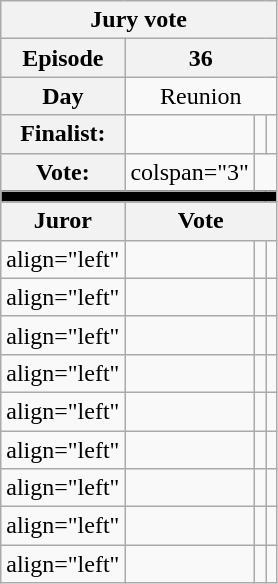<table class="wikitable" style="text-align:center">
<tr>
<th colspan=4>Jury vote</th>
</tr>
<tr>
<th>Episode</th>
<th colspan=3>36</th>
</tr>
<tr>
<th>Day</th>
<td colspan=3>Reunion</td>
</tr>
<tr>
<th align="left">Finalist:</th>
<td></td>
<td></td>
<td></td>
</tr>
<tr>
<th align="left">Vote:</th>
<td>colspan="3" </td>
</tr>
<tr>
<td bgcolor=black colspan=4></td>
</tr>
<tr>
<th>Juror</th>
<th colspan=3>Vote</th>
</tr>
<tr>
<td>align="left" </td>
<td></td>
<td></td>
<td></td>
</tr>
<tr>
<td>align="left" </td>
<td></td>
<td></td>
<td></td>
</tr>
<tr>
<td>align="left" </td>
<td></td>
<td></td>
<td></td>
</tr>
<tr>
<td>align="left" </td>
<td></td>
<td></td>
<td></td>
</tr>
<tr>
<td>align="left" </td>
<td></td>
<td></td>
<td></td>
</tr>
<tr>
<td>align="left" </td>
<td></td>
<td></td>
<td></td>
</tr>
<tr>
<td>align="left" </td>
<td></td>
<td></td>
<td></td>
</tr>
<tr>
<td>align="left" </td>
<td></td>
<td></td>
<td></td>
</tr>
<tr>
<td>align="left" </td>
<td></td>
<td></td>
<td></td>
</tr>
</table>
